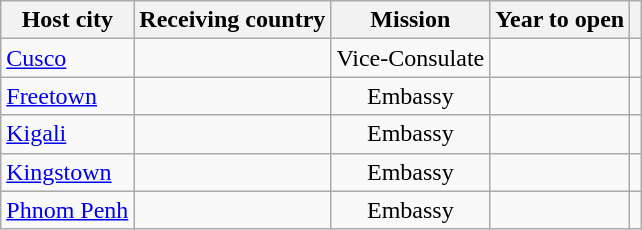<table class="wikitable plainrowheaders">
<tr>
<th scope="col">Host city</th>
<th scope="col">Receiving country</th>
<th scope="col">Mission</th>
<th scope="col">Year to open</th>
<th scope="col"></th>
</tr>
<tr>
<td><a href='#'>Cusco</a></td>
<td></td>
<td style="text-align:center;">Vice-Consulate</td>
<td style="text-align:center;"></td>
<td></td>
</tr>
<tr>
<td><a href='#'>Freetown</a></td>
<td></td>
<td style="text-align:center;">Embassy</td>
<td style="text-align:center;"></td>
<td></td>
</tr>
<tr>
<td><a href='#'>Kigali</a></td>
<td></td>
<td style="text-align:center;">Embassy</td>
<td style="text-align:center;"></td>
<td></td>
</tr>
<tr>
<td><a href='#'>Kingstown</a></td>
<td></td>
<td style="text-align:center;">Embassy</td>
<td style="text-align:center;"></td>
<td></td>
</tr>
<tr>
<td><a href='#'>Phnom Penh</a></td>
<td></td>
<td style="text-align:center;">Embassy</td>
<td style="text-align:center;"></td>
<td></td>
</tr>
</table>
